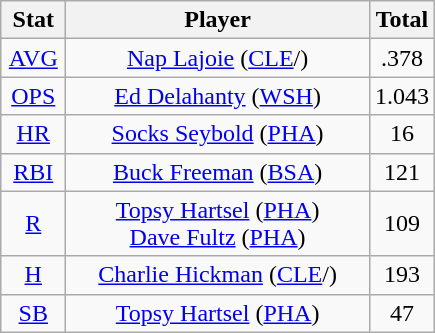<table class="wikitable" style="text-align:center;">
<tr>
<th style="width:15%;">Stat</th>
<th>Player</th>
<th style="width:15%;">Total</th>
</tr>
<tr>
<td><a href='#'>AVG</a></td>
<td><a href='#'>Nap Lajoie</a> (<a href='#'>CLE</a>/)</td>
<td>.378</td>
</tr>
<tr>
<td><a href='#'>OPS</a></td>
<td><a href='#'>Ed Delahanty</a> (<a href='#'>WSH</a>)</td>
<td>1.043</td>
</tr>
<tr>
<td><a href='#'>HR</a></td>
<td><a href='#'>Socks Seybold</a> (<a href='#'>PHA</a>)</td>
<td>16</td>
</tr>
<tr>
<td><a href='#'>RBI</a></td>
<td><a href='#'>Buck Freeman</a> (<a href='#'>BSA</a>)</td>
<td>121</td>
</tr>
<tr>
<td><a href='#'>R</a></td>
<td><a href='#'>Topsy Hartsel</a> (<a href='#'>PHA</a>)<br><a href='#'>Dave Fultz</a> (<a href='#'>PHA</a>)</td>
<td>109</td>
</tr>
<tr>
<td><a href='#'>H</a></td>
<td><a href='#'>Charlie Hickman</a> (<a href='#'>CLE</a>/)</td>
<td>193</td>
</tr>
<tr>
<td><a href='#'>SB</a></td>
<td><a href='#'>Topsy Hartsel</a> (<a href='#'>PHA</a>)</td>
<td>47</td>
</tr>
</table>
